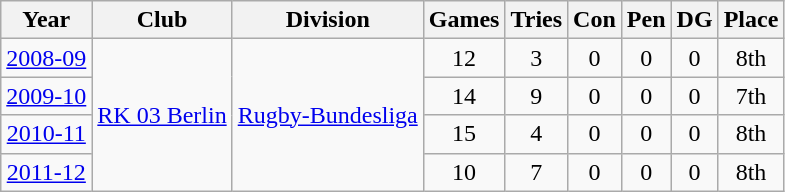<table class="wikitable">
<tr>
<th>Year</th>
<th>Club</th>
<th>Division</th>
<th>Games</th>
<th>Tries</th>
<th>Con</th>
<th>Pen</th>
<th>DG</th>
<th>Place</th>
</tr>
<tr align="center">
<td><a href='#'>2008-09</a></td>
<td rowspan=4><a href='#'>RK 03 Berlin</a></td>
<td rowspan=4><a href='#'>Rugby-Bundesliga</a></td>
<td>12</td>
<td>3</td>
<td>0</td>
<td>0</td>
<td>0</td>
<td>8th</td>
</tr>
<tr align="center">
<td><a href='#'>2009-10</a></td>
<td>14</td>
<td>9</td>
<td>0</td>
<td>0</td>
<td>0</td>
<td>7th</td>
</tr>
<tr align="center">
<td><a href='#'>2010-11</a></td>
<td>15</td>
<td>4</td>
<td>0</td>
<td>0</td>
<td>0</td>
<td>8th</td>
</tr>
<tr align="center">
<td><a href='#'>2011-12</a></td>
<td>10</td>
<td>7</td>
<td>0</td>
<td>0</td>
<td>0</td>
<td>8th</td>
</tr>
</table>
